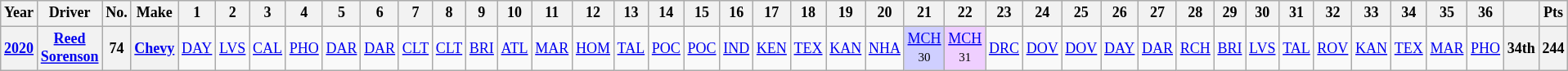<table class="wikitable" style="text-align:center; font-size:75%">
<tr>
<th>Year</th>
<th>Driver</th>
<th>No.</th>
<th>Make</th>
<th>1</th>
<th>2</th>
<th>3</th>
<th>4</th>
<th>5</th>
<th>6</th>
<th>7</th>
<th>8</th>
<th>9</th>
<th>10</th>
<th>11</th>
<th>12</th>
<th>13</th>
<th>14</th>
<th>15</th>
<th>16</th>
<th>17</th>
<th>18</th>
<th>19</th>
<th>20</th>
<th>21</th>
<th>22</th>
<th>23</th>
<th>24</th>
<th>25</th>
<th>26</th>
<th>27</th>
<th>28</th>
<th>29</th>
<th>30</th>
<th>31</th>
<th>32</th>
<th>33</th>
<th>34</th>
<th>35</th>
<th>36</th>
<th></th>
<th>Pts</th>
</tr>
<tr>
<th><a href='#'>2020</a></th>
<th><a href='#'>Reed Sorenson</a></th>
<th>74</th>
<th><a href='#'>Chevy</a></th>
<td><a href='#'>DAY</a></td>
<td><a href='#'>LVS</a></td>
<td><a href='#'>CAL</a></td>
<td><a href='#'>PHO</a></td>
<td><a href='#'>DAR</a></td>
<td><a href='#'>DAR</a></td>
<td><a href='#'>CLT</a></td>
<td><a href='#'>CLT</a></td>
<td><a href='#'>BRI</a></td>
<td><a href='#'>ATL</a></td>
<td><a href='#'>MAR</a></td>
<td><a href='#'>HOM</a></td>
<td><a href='#'>TAL</a></td>
<td><a href='#'>POC</a></td>
<td><a href='#'>POC</a></td>
<td><a href='#'>IND</a></td>
<td><a href='#'>KEN</a></td>
<td><a href='#'>TEX</a></td>
<td><a href='#'>KAN</a></td>
<td><a href='#'>NHA</a></td>
<td style="background:#CFCFFF;"><a href='#'>MCH</a><br><small>30</small></td>
<td style="background:#EFCFFF;"><a href='#'>MCH</a><br><small>31</small></td>
<td><a href='#'>DRC</a></td>
<td><a href='#'>DOV</a></td>
<td><a href='#'>DOV</a></td>
<td><a href='#'>DAY</a></td>
<td><a href='#'>DAR</a></td>
<td><a href='#'>RCH</a></td>
<td><a href='#'>BRI</a></td>
<td><a href='#'>LVS</a></td>
<td><a href='#'>TAL</a></td>
<td><a href='#'>ROV</a></td>
<td><a href='#'>KAN</a></td>
<td><a href='#'>TEX</a></td>
<td><a href='#'>MAR</a></td>
<td><a href='#'>PHO</a></td>
<th>34th</th>
<th>244</th>
</tr>
</table>
